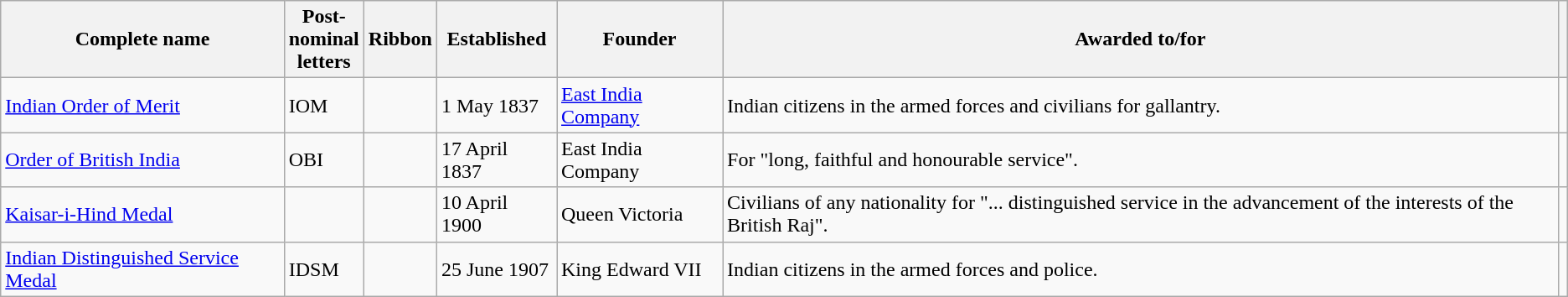<table class="wikitable">
<tr>
<th>Complete name</th>
<th>Post-<br>nominal<br>letters</th>
<th>Ribbon</th>
<th>Established</th>
<th>Founder</th>
<th>Awarded to/for</th>
<th></th>
</tr>
<tr>
<td><a href='#'>Indian Order of Merit</a></td>
<td>IOM</td>
<td></td>
<td>1 May 1837</td>
<td><a href='#'>East India Company</a></td>
<td>Indian citizens in the armed forces and civilians for gallantry.</td>
<td></td>
</tr>
<tr>
<td><a href='#'>Order of British India</a></td>
<td>OBI</td>
<td></td>
<td>17 April 1837</td>
<td>East India Company</td>
<td>For "long, faithful and honourable service".</td>
<td></td>
</tr>
<tr>
<td><a href='#'>Kaisar-i-Hind Medal</a></td>
<td></td>
<td></td>
<td>10 April 1900</td>
<td>Queen Victoria</td>
<td>Civilians of any nationality for "... distinguished service in the advancement of the interests of the British Raj".</td>
<td></td>
</tr>
<tr>
<td><a href='#'>Indian Distinguished Service Medal</a></td>
<td>IDSM</td>
<td></td>
<td>25 June 1907</td>
<td>King Edward VII</td>
<td>Indian citizens in the armed forces and police.</td>
<td></td>
</tr>
</table>
